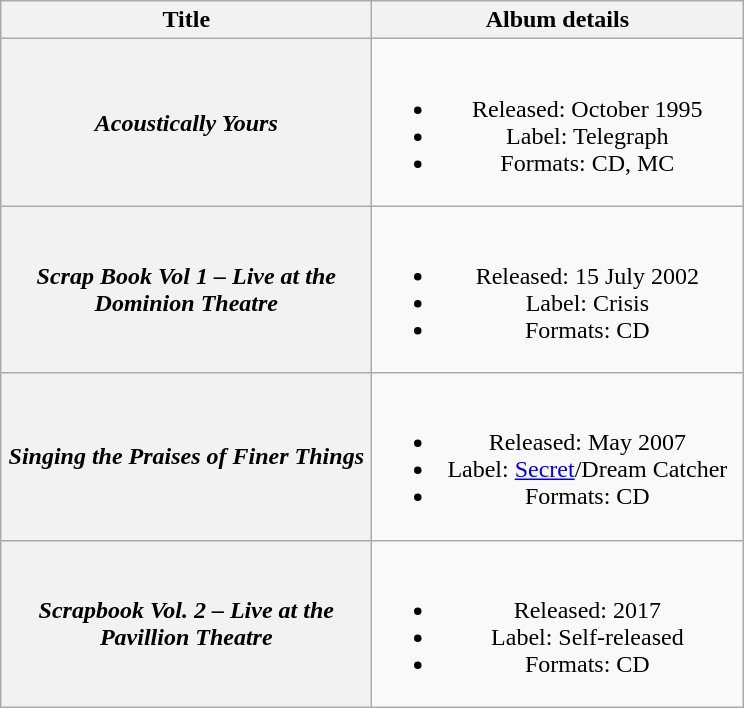<table class="wikitable plainrowheaders" style="text-align:center;">
<tr>
<th scope="col" style="width:15em;">Title</th>
<th scope="col" style="width:15em;">Album details</th>
</tr>
<tr>
<th scope="row"><em>Acoustically Yours</em></th>
<td><br><ul><li>Released: October 1995</li><li>Label: Telegraph</li><li>Formats: CD, MC</li></ul></td>
</tr>
<tr>
<th scope="row"><em>Scrap Book Vol 1 – Live at the Dominion Theatre</em></th>
<td><br><ul><li>Released: 15 July 2002</li><li>Label: Crisis</li><li>Formats: CD</li></ul></td>
</tr>
<tr>
<th scope="row"><em>Singing the Praises of Finer Things</em></th>
<td><br><ul><li>Released: May 2007</li><li>Label: <a href='#'>Secret</a>/Dream Catcher</li><li>Formats: CD</li></ul></td>
</tr>
<tr>
<th scope="row"><em>Scrapbook Vol. 2 – Live at the Pavillion Theatre</em></th>
<td><br><ul><li>Released: 2017</li><li>Label: Self-released</li><li>Formats: CD</li></ul></td>
</tr>
</table>
